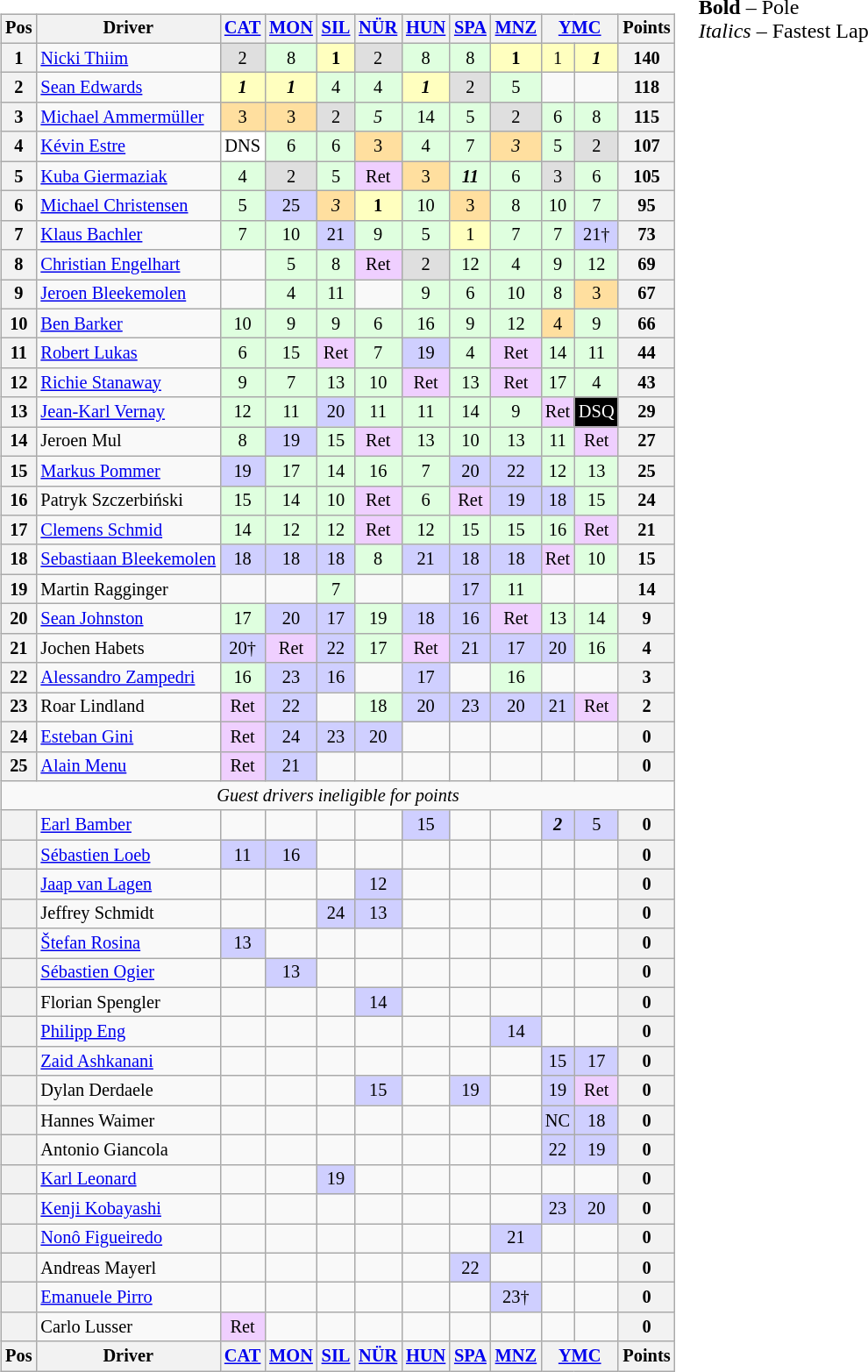<table>
<tr>
<td><br><table class="wikitable" style="font-size: 85%; text-align:center">
<tr valign="top">
<th valign="middle">Pos</th>
<th valign="middle">Driver</th>
<th><a href='#'>CAT</a><br></th>
<th><a href='#'>MON</a><br></th>
<th><a href='#'>SIL</a><br></th>
<th><a href='#'>NÜR</a><br></th>
<th><a href='#'>HUN</a><br></th>
<th><a href='#'>SPA</a><br></th>
<th><a href='#'>MNZ</a><br></th>
<th colspan=2><a href='#'>YMC</a><br></th>
<th valign="middle">Points</th>
</tr>
<tr>
<th>1</th>
<td align=left> <a href='#'>Nicki Thiim</a></td>
<td style="background:#DFDFDF;">2</td>
<td style="background:#DFFFDF;">8</td>
<td style="background:#FFFFBF;"><strong>1</strong></td>
<td style="background:#DFDFDF;">2</td>
<td style="background:#DFFFDF;">8</td>
<td style="background:#DFFFDF;">8</td>
<td style="background:#FFFFBF;"><strong>1</strong></td>
<td style="background:#FFFFBF;">1</td>
<td style="background:#FFFFBF;"><strong><em>1</em></strong></td>
<th>140</th>
</tr>
<tr>
<th>2</th>
<td align=left> <a href='#'>Sean Edwards</a></td>
<td style="background:#FFFFBF;"><strong><em>1</em></strong></td>
<td style="background:#FFFFBF;"><strong><em>1</em></strong></td>
<td style="background:#DFFFDF;">4</td>
<td style="background:#DFFFDF;">4</td>
<td style="background:#FFFFBF;"><strong><em>1</em></strong></td>
<td style="background:#DFDFDF;">2</td>
<td style="background:#DFFFDF;">5</td>
<td></td>
<td></td>
<th>118</th>
</tr>
<tr>
<th>3</th>
<td align=left> <a href='#'>Michael Ammermüller</a></td>
<td style="background:#FFDF9F;">3</td>
<td style="background:#FFDF9F;">3</td>
<td style="background:#DFDFDF;">2</td>
<td style="background:#DFFFDF;"><em>5</em></td>
<td style="background:#DFFFDF;">14</td>
<td style="background:#DFFFDF;">5</td>
<td style="background:#DFDFDF;">2</td>
<td style="background:#DFFFDF;">6</td>
<td style="background:#DFFFDF;">8</td>
<th>115</th>
</tr>
<tr>
<th>4</th>
<td align=left> <a href='#'>Kévin Estre</a></td>
<td style="background:#FFFFFF;">DNS</td>
<td style="background:#DFFFDF;">6</td>
<td style="background:#DFFFDF;">6</td>
<td style="background:#FFDF9F;">3</td>
<td style="background:#DFFFDF;">4</td>
<td style="background:#DFFFDF;">7</td>
<td style="background:#FFDF9F;"><em>3</em></td>
<td style="background:#DFFFDF;">5</td>
<td style="background:#DFDFDF;">2</td>
<th>107</th>
</tr>
<tr>
<th>5</th>
<td align=left> <a href='#'>Kuba Giermaziak</a></td>
<td style="background:#DFFFDF;">4</td>
<td style="background:#DFDFDF;">2</td>
<td style="background:#DFFFDF;">5</td>
<td style="background:#EFCFFF;">Ret</td>
<td style="background:#FFDF9F;">3</td>
<td style="background:#DFFFDF;"><strong><em>11</em></strong></td>
<td style="background:#DFFFDF;">6</td>
<td style="background:#DFDFDF;">3</td>
<td style="background:#DFFFDF;">6</td>
<th>105</th>
</tr>
<tr>
<th>6</th>
<td align=left> <a href='#'>Michael Christensen</a></td>
<td style="background:#DFFFDF;">5</td>
<td style="background:#CFCFFF;">25</td>
<td style="background:#FFDF9F;"><em>3</em></td>
<td style="background:#FFFFBF;"><strong>1</strong></td>
<td style="background:#DFFFDF;">10</td>
<td style="background:#FFDF9F;">3</td>
<td style="background:#DFFFDF;">8</td>
<td style="background:#DFFFDF;">10</td>
<td style="background:#DFFFDF;">7</td>
<th>95</th>
</tr>
<tr>
<th>7</th>
<td align=left> <a href='#'>Klaus Bachler</a></td>
<td style="background:#DFFFDF;">7</td>
<td style="background:#DFFFDF;">10</td>
<td style="background:#CFCFFF;">21</td>
<td style="background:#DFFFDF;">9</td>
<td style="background:#DFFFDF;">5</td>
<td style="background:#FFFFBF;">1</td>
<td style="background:#DFFFDF;">7</td>
<td style="background:#DFFFDF;">7</td>
<td style="background:#CFCFFF;">21†</td>
<th>73</th>
</tr>
<tr>
<th>8</th>
<td align=left> <a href='#'>Christian Engelhart</a></td>
<td></td>
<td style="background:#DFFFDF;">5</td>
<td style="background:#DFFFDF;">8</td>
<td style="background:#EFCFFF;">Ret</td>
<td style="background:#DFDFDF;">2</td>
<td style="background:#DFFFDF;">12</td>
<td style="background:#DFFFDF;">4</td>
<td style="background:#DFFFDF;">9</td>
<td style="background:#DFFFDF;">12</td>
<th>69</th>
</tr>
<tr>
<th>9</th>
<td align=left> <a href='#'>Jeroen Bleekemolen</a></td>
<td></td>
<td style="background:#DFFFDF;">4</td>
<td style="background:#DFFFDF;">11</td>
<td></td>
<td style="background:#DFFFDF;">9</td>
<td style="background:#DFFFDF;">6</td>
<td style="background:#DFFFDF;">10</td>
<td style="background:#DFFFDF;">8</td>
<td style="background:#FFDF9F;">3</td>
<th>67</th>
</tr>
<tr>
<th>10</th>
<td align=left> <a href='#'>Ben Barker</a></td>
<td style="background:#DFFFDF;">10</td>
<td style="background:#DFFFDF;">9</td>
<td style="background:#DFFFDF;">9</td>
<td style="background:#DFFFDF;">6</td>
<td style="background:#DFFFDF;">16</td>
<td style="background:#DFFFDF;">9</td>
<td style="background:#DFFFDF;">12</td>
<td style="background:#FFDF9F;">4</td>
<td style="background:#DFFFDF;">9</td>
<th>66</th>
</tr>
<tr>
<th>11</th>
<td align=left> <a href='#'>Robert Lukas</a></td>
<td style="background:#DFFFDF;">6</td>
<td style="background:#DFFFDF;">15</td>
<td style="background:#EFCFFF;">Ret</td>
<td style="background:#DFFFDF;">7</td>
<td style="background:#CFCFFF;">19</td>
<td style="background:#DFFFDF;">4</td>
<td style="background:#EFCFFF;">Ret</td>
<td style="background:#DFFFDF;">14</td>
<td style="background:#DFFFDF;">11</td>
<th>44</th>
</tr>
<tr>
<th>12</th>
<td align=left> <a href='#'>Richie Stanaway</a></td>
<td style="background:#DFFFDF;">9</td>
<td style="background:#DFFFDF;">7</td>
<td style="background:#DFFFDF;">13</td>
<td style="background:#DFFFDF;">10</td>
<td style="background:#EFCFFF;">Ret</td>
<td style="background:#DFFFDF;">13</td>
<td style="background:#EFCFFF;">Ret</td>
<td style="background:#DFFFDF;">17</td>
<td style="background:#DFFFDF;">4</td>
<th>43</th>
</tr>
<tr>
<th>13</th>
<td align=left> <a href='#'>Jean-Karl Vernay</a></td>
<td style="background:#DFFFDF;">12</td>
<td style="background:#DFFFDF;">11</td>
<td style="background:#CFCFFF;">20</td>
<td style="background:#DFFFDF;">11</td>
<td style="background:#DFFFDF;">11</td>
<td style="background:#DFFFDF;">14</td>
<td style="background:#DFFFDF;">9</td>
<td style="background:#EFCFFF;">Ret</td>
<td style="background:#000000; color:white;">DSQ</td>
<th>29</th>
</tr>
<tr>
<th>14</th>
<td align=left> Jeroen Mul</td>
<td style="background:#DFFFDF;">8</td>
<td style="background:#CFCFFF;">19</td>
<td style="background:#DFFFDF;">15</td>
<td style="background:#EFCFFF;">Ret</td>
<td style="background:#DFFFDF;">13</td>
<td style="background:#DFFFDF;">10</td>
<td style="background:#DFFFDF;">13</td>
<td style="background:#DFFFDF;">11</td>
<td style="background:#EFCFFF;">Ret</td>
<th>27</th>
</tr>
<tr>
<th>15</th>
<td align=left> <a href='#'>Markus Pommer</a></td>
<td style="background:#CFCFFF;">19</td>
<td style="background:#DFFFDF;">17</td>
<td style="background:#DFFFDF;">14</td>
<td style="background:#DFFFDF;">16</td>
<td style="background:#DFFFDF;">7</td>
<td style="background:#CFCFFF;">20</td>
<td style="background:#CFCFFF;">22</td>
<td style="background:#DFFFDF;">12</td>
<td style="background:#DFFFDF;">13</td>
<th>25</th>
</tr>
<tr>
<th>16</th>
<td align=left> Patryk Szczerbiński</td>
<td style="background:#DFFFDF;">15</td>
<td style="background:#DFFFDF;">14</td>
<td style="background:#DFFFDF;">10</td>
<td style="background:#EFCFFF;">Ret</td>
<td style="background:#DFFFDF;">6</td>
<td style="background:#EFCFFF;">Ret</td>
<td style="background:#CFCFFF;">19</td>
<td style="background:#CFCFFF;">18</td>
<td style="background:#DFFFDF;">15</td>
<th>24</th>
</tr>
<tr>
<th>17</th>
<td align=left> <a href='#'>Clemens Schmid</a></td>
<td style="background:#DFFFDF;">14</td>
<td style="background:#DFFFDF;">12</td>
<td style="background:#DFFFDF;">12</td>
<td style="background:#EFCFFF;">Ret</td>
<td style="background:#DFFFDF;">12</td>
<td style="background:#DFFFDF;">15</td>
<td style="background:#DFFFDF;">15</td>
<td style="background:#DFFFDF;">16</td>
<td style="background:#EFCFFF;">Ret</td>
<th>21</th>
</tr>
<tr>
<th>18</th>
<td align=left> <a href='#'>Sebastiaan Bleekemolen</a></td>
<td style="background:#CFCFFF;">18</td>
<td style="background:#CFCFFF;">18</td>
<td style="background:#CFCFFF;">18</td>
<td style="background:#DFFFDF;">8</td>
<td style="background:#CFCFFF;">21</td>
<td style="background:#CFCFFF;">18</td>
<td style="background:#CFCFFF;">18</td>
<td style="background:#EFCFFF;">Ret</td>
<td style="background:#DFFFDF;">10</td>
<th>15</th>
</tr>
<tr>
<th>19</th>
<td align=left> Martin Ragginger</td>
<td></td>
<td></td>
<td style="background:#DFFFDF;">7</td>
<td></td>
<td></td>
<td style="background:#CFCFFF;">17</td>
<td style="background:#DFFFDF;">11</td>
<td></td>
<td></td>
<th>14</th>
</tr>
<tr>
<th>20</th>
<td align=left> <a href='#'>Sean Johnston</a></td>
<td style="background:#DFFFDF;">17</td>
<td style="background:#CFCFFF;">20</td>
<td style="background:#CFCFFF;">17</td>
<td style="background:#DFFFDF;">19</td>
<td style="background:#CFCFFF;">18</td>
<td style="background:#CFCFFF;">16</td>
<td style="background:#EFCFFF;">Ret</td>
<td style="background:#DFFFDF;">13</td>
<td style="background:#DFFFDF;">14</td>
<th>9</th>
</tr>
<tr>
<th>21</th>
<td align=left> Jochen Habets</td>
<td style="background:#CFCFFF;">20†</td>
<td style="background:#EFCFFF;">Ret</td>
<td style="background:#CFCFFF;">22</td>
<td style="background:#DFFFDF;">17</td>
<td style="background:#EFCFFF;">Ret</td>
<td style="background:#CFCFFF;">21</td>
<td style="background:#CFCFFF;">17</td>
<td style="background:#CFCFFF;">20</td>
<td style="background:#DFFFDF;">16</td>
<th>4</th>
</tr>
<tr>
<th>22</th>
<td align=left> <a href='#'>Alessandro Zampedri</a></td>
<td style="background:#DFFFDF;">16</td>
<td style="background:#CFCFFF;">23</td>
<td style="background:#CFCFFF;">16</td>
<td></td>
<td style="background:#CFCFFF;">17</td>
<td></td>
<td style="background:#DFFFDF;">16</td>
<td></td>
<td></td>
<th>3</th>
</tr>
<tr>
<th>23</th>
<td align=left> Roar Lindland</td>
<td style="background:#EFCFFF;">Ret</td>
<td style="background:#CFCFFF;">22</td>
<td></td>
<td style="background:#DFFFDF;">18</td>
<td style="background:#CFCFFF;">20</td>
<td style="background:#CFCFFF;">23</td>
<td style="background:#CFCFFF;">20</td>
<td style="background:#CFCFFF;">21</td>
<td style="background:#EFCFFF;">Ret</td>
<th>2</th>
</tr>
<tr>
<th>24</th>
<td align=left> <a href='#'>Esteban Gini</a></td>
<td style="background:#EFCFFF;">Ret</td>
<td style="background:#CFCFFF;">24</td>
<td style="background:#CFCFFF;">23</td>
<td style="background:#CFCFFF;">20</td>
<td></td>
<td></td>
<td></td>
<td></td>
<td></td>
<th>0</th>
</tr>
<tr>
<th>25</th>
<td align=left> <a href='#'>Alain Menu</a></td>
<td style="background:#EFCFFF;">Ret</td>
<td style="background:#CFCFFF;">21</td>
<td></td>
<td></td>
<td></td>
<td></td>
<td></td>
<td></td>
<td></td>
<th>0</th>
</tr>
<tr>
<td align=center colspan=14><em>Guest drivers ineligible for points</em></td>
</tr>
<tr>
<th></th>
<td align=left> <a href='#'>Earl Bamber</a></td>
<td></td>
<td></td>
<td></td>
<td></td>
<td style="background:#CFCFFF;">15</td>
<td></td>
<td></td>
<td style="background:#CFCFFF;"><strong><em>2</em></strong></td>
<td style="background:#CFCFFF;">5</td>
<th>0</th>
</tr>
<tr>
<th></th>
<td align=left> <a href='#'>Sébastien Loeb</a></td>
<td style="background:#CFCFFF;">11</td>
<td style="background:#CFCFFF;">16</td>
<td></td>
<td></td>
<td></td>
<td></td>
<td></td>
<td></td>
<td></td>
<th>0</th>
</tr>
<tr>
<th></th>
<td align=left> <a href='#'>Jaap van Lagen</a></td>
<td></td>
<td></td>
<td></td>
<td style="background:#CFCFFF;">12</td>
<td></td>
<td></td>
<td></td>
<td></td>
<td></td>
<th>0</th>
</tr>
<tr>
<th></th>
<td align=left> Jeffrey Schmidt</td>
<td></td>
<td></td>
<td style="background:#CFCFFF;">24</td>
<td style="background:#CFCFFF;">13</td>
<td></td>
<td></td>
<td></td>
<td></td>
<td></td>
<th>0</th>
</tr>
<tr>
<th></th>
<td align=left> <a href='#'>Štefan Rosina</a></td>
<td style="background:#CFCFFF;">13</td>
<td></td>
<td></td>
<td></td>
<td></td>
<td></td>
<td></td>
<td></td>
<td></td>
<th>0</th>
</tr>
<tr>
<th></th>
<td align=left> <a href='#'>Sébastien Ogier</a></td>
<td></td>
<td style="background:#CFCFFF;">13</td>
<td></td>
<td></td>
<td></td>
<td></td>
<td></td>
<td></td>
<td></td>
<th>0</th>
</tr>
<tr>
<th></th>
<td align=left> Florian Spengler</td>
<td></td>
<td></td>
<td></td>
<td style="background:#CFCFFF;">14</td>
<td></td>
<td></td>
<td></td>
<td></td>
<td></td>
<th>0</th>
</tr>
<tr>
<th></th>
<td align=left> <a href='#'>Philipp Eng</a></td>
<td></td>
<td></td>
<td></td>
<td></td>
<td></td>
<td></td>
<td style="background:#CFCFFF;">14</td>
<td></td>
<td></td>
<th>0</th>
</tr>
<tr>
<th></th>
<td align=left> <a href='#'>Zaid Ashkanani</a></td>
<td></td>
<td></td>
<td></td>
<td></td>
<td></td>
<td></td>
<td></td>
<td style="background:#CFCFFF;">15</td>
<td style="background:#CFCFFF;">17</td>
<th>0</th>
</tr>
<tr>
<th></th>
<td align=left> Dylan Derdaele</td>
<td></td>
<td></td>
<td></td>
<td style="background:#CFCFFF;">15</td>
<td></td>
<td style="background:#CFCFFF;">19</td>
<td></td>
<td style="background:#CFCFFF;">19</td>
<td style="background:#EFCFFF;">Ret</td>
<th>0</th>
</tr>
<tr>
<th></th>
<td align=left> Hannes Waimer</td>
<td></td>
<td></td>
<td></td>
<td></td>
<td></td>
<td></td>
<td></td>
<td style="background:#CFCFFF;">NC</td>
<td style="background:#CFCFFF;">18</td>
<th>0</th>
</tr>
<tr>
<th></th>
<td align=left> Antonio Giancola</td>
<td></td>
<td></td>
<td></td>
<td></td>
<td></td>
<td></td>
<td></td>
<td style="background:#CFCFFF;">22</td>
<td style="background:#CFCFFF;">19</td>
<th>0</th>
</tr>
<tr>
<th></th>
<td align=left> <a href='#'>Karl Leonard</a></td>
<td></td>
<td></td>
<td style="background:#CFCFFF;">19</td>
<td></td>
<td></td>
<td></td>
<td></td>
<td></td>
<td></td>
<th>0</th>
</tr>
<tr>
<th></th>
<td align=left> <a href='#'>Kenji Kobayashi</a></td>
<td></td>
<td></td>
<td></td>
<td></td>
<td></td>
<td></td>
<td></td>
<td style="background:#CFCFFF;">23</td>
<td style="background:#CFCFFF;">20</td>
<th>0</th>
</tr>
<tr>
<th></th>
<td align=left> <a href='#'>Nonô Figueiredo</a></td>
<td></td>
<td></td>
<td></td>
<td></td>
<td></td>
<td></td>
<td style="background:#CFCFFF;">21</td>
<td></td>
<td></td>
<th>0</th>
</tr>
<tr>
<th></th>
<td align=left> Andreas Mayerl</td>
<td></td>
<td></td>
<td></td>
<td></td>
<td></td>
<td style="background:#CFCFFF;">22</td>
<td></td>
<td></td>
<td></td>
<th>0</th>
</tr>
<tr>
<th></th>
<td align=left> <a href='#'>Emanuele Pirro</a></td>
<td></td>
<td></td>
<td></td>
<td></td>
<td></td>
<td></td>
<td style="background:#CFCFFF;">23†</td>
<td></td>
<td></td>
<th>0</th>
</tr>
<tr>
<th></th>
<td align=left> Carlo Lusser</td>
<td style="background:#EFCFFF;">Ret</td>
<td></td>
<td></td>
<td></td>
<td></td>
<td></td>
<td></td>
<td></td>
<td></td>
<th>0</th>
</tr>
<tr>
<th valign="middle">Pos</th>
<th valign="middle">Driver</th>
<th><a href='#'>CAT</a><br></th>
<th><a href='#'>MON</a><br></th>
<th><a href='#'>SIL</a><br></th>
<th><a href='#'>NÜR</a><br></th>
<th><a href='#'>HUN</a><br></th>
<th><a href='#'>SPA</a><br></th>
<th><a href='#'>MNZ</a><br></th>
<th colspan=2><a href='#'>YMC</a><br></th>
<th valign="middle">Points</th>
</tr>
</table>
</td>
<td valign="top"><br>
<span><strong>Bold</strong> – Pole<br>
<em>Italics</em> – Fastest Lap</span></td>
</tr>
</table>
